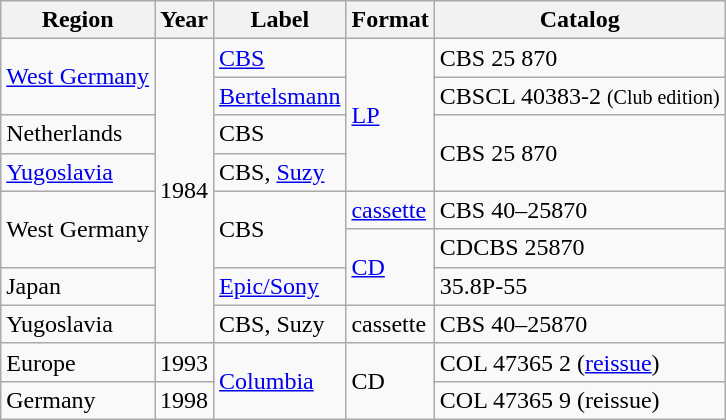<table class="wikitable">
<tr>
<th>Region</th>
<th>Year</th>
<th>Label</th>
<th>Format</th>
<th>Catalog</th>
</tr>
<tr>
<td rowspan="2"><a href='#'>West Germany</a></td>
<td rowspan="8">1984</td>
<td><a href='#'>CBS</a></td>
<td rowspan="4"><a href='#'>LP</a></td>
<td>CBS 25 870</td>
</tr>
<tr>
<td><a href='#'>Bertelsmann</a></td>
<td>CBSCL 40383-2 <small>(Club edition)</small></td>
</tr>
<tr>
<td>Netherlands</td>
<td>CBS</td>
<td rowspan="2">CBS 25 870</td>
</tr>
<tr>
<td><a href='#'>Yugoslavia</a></td>
<td>CBS, <a href='#'>Suzy</a></td>
</tr>
<tr>
<td rowspan="2">West Germany</td>
<td rowspan="2">CBS</td>
<td><a href='#'>cassette</a></td>
<td>CBS 40–25870</td>
</tr>
<tr>
<td rowspan="2"><a href='#'>CD</a></td>
<td>CDCBS 25870</td>
</tr>
<tr>
<td>Japan</td>
<td><a href='#'>Epic/Sony</a></td>
<td>35.8P-55</td>
</tr>
<tr>
<td>Yugoslavia</td>
<td>CBS, Suzy</td>
<td>cassette</td>
<td>CBS 40–25870</td>
</tr>
<tr>
<td>Europe</td>
<td>1993</td>
<td rowspan="2"><a href='#'>Columbia</a></td>
<td rowspan="2">CD</td>
<td>COL 47365 2 (<a href='#'>reissue</a>)</td>
</tr>
<tr>
<td>Germany</td>
<td>1998</td>
<td>COL 47365 9 (reissue)</td>
</tr>
</table>
